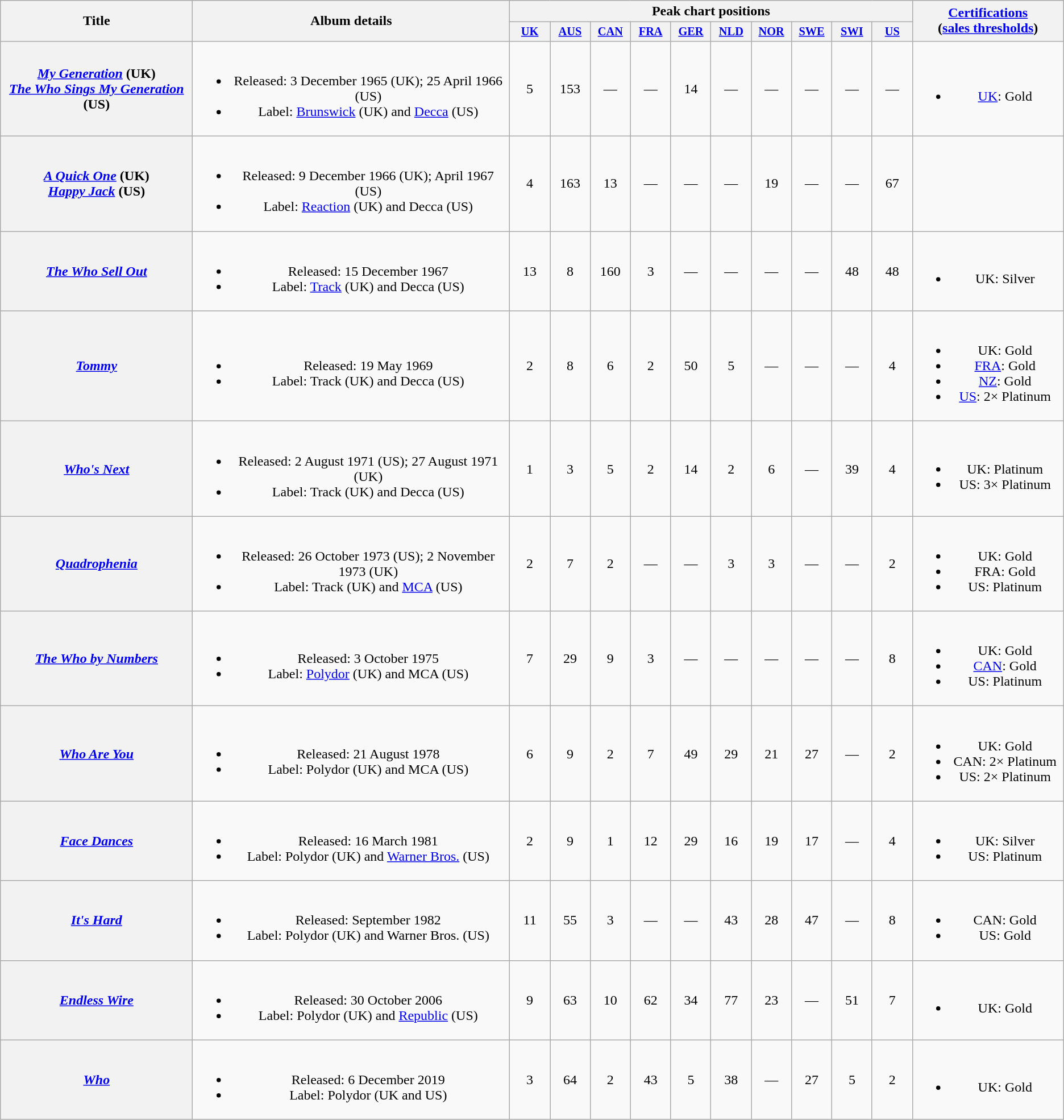<table class="wikitable plainrowheaders" style="text-align:center;">
<tr>
<th scope="col" rowspan="2">Title</th>
<th scope="col" rowspan="2">Album details</th>
<th scope="col" colspan="10">Peak chart positions</th>
<th style="width:170px;" rowspan="2"><a href='#'>Certifications</a><br>(<a href='#'>sales thresholds</a>)</th>
</tr>
<tr>
<th style="width:3em;font-size:85%"><a href='#'>UK</a><br></th>
<th style="width:3em;font-size:85%"><a href='#'>AUS</a><br></th>
<th style="width:3em;font-size:85%"><a href='#'>CAN</a><br></th>
<th style="width:3em;font-size:85%"><a href='#'>FRA</a><br></th>
<th style="width:3em;font-size:85%"><a href='#'>GER</a><br></th>
<th style="width:3em;font-size:85%"><a href='#'>NLD</a><br></th>
<th style="width:3em;font-size:85%"><a href='#'>NOR</a><br></th>
<th style="width:3em;font-size:85%"><a href='#'>SWE</a><br></th>
<th style="width:3em;font-size:85%"><a href='#'>SWI</a><br></th>
<th style="width:3em;font-size:85%"><a href='#'>US</a><br></th>
</tr>
<tr>
<th scope="row"><em><a href='#'>My Generation</a></em> (UK)<br><em><a href='#'>The Who Sings My Generation</a></em> (US)</th>
<td><br><ul><li>Released: 3 December 1965 (UK); 25 April 1966 (US)</li><li>Label: <a href='#'>Brunswick</a> (UK) and <a href='#'>Decca</a> (US)</li></ul></td>
<td>5</td>
<td>153</td>
<td>—</td>
<td>—</td>
<td>14</td>
<td>—</td>
<td>—</td>
<td>—</td>
<td>—</td>
<td>—</td>
<td><br><ul><li><a href='#'>UK</a>: Gold</li></ul></td>
</tr>
<tr>
<th scope="row"><em><a href='#'>A Quick One</a></em> (UK)<br><em><a href='#'>Happy Jack</a></em> (US)</th>
<td><br><ul><li>Released: 9 December 1966 (UK); April 1967 (US)</li><li>Label: <a href='#'>Reaction</a> (UK) and Decca (US)</li></ul></td>
<td>4</td>
<td>163</td>
<td>13</td>
<td>—</td>
<td>—</td>
<td>—</td>
<td>19</td>
<td>—</td>
<td>—</td>
<td>67</td>
<td></td>
</tr>
<tr>
<th scope="row"><em><a href='#'>The Who Sell Out</a></em></th>
<td><br><ul><li>Released: 15 December 1967</li><li>Label: <a href='#'>Track</a> (UK) and Decca (US)</li></ul></td>
<td>13</td>
<td>8</td>
<td>160</td>
<td>3</td>
<td>—</td>
<td>—</td>
<td>—</td>
<td>—</td>
<td>48</td>
<td>48</td>
<td><br><ul><li>UK: Silver</li></ul></td>
</tr>
<tr>
<th scope="row"><em><a href='#'>Tommy</a></em></th>
<td><br><ul><li>Released: 19 May 1969</li><li>Label: Track (UK) and Decca (US)</li></ul></td>
<td>2</td>
<td>8</td>
<td>6</td>
<td>2</td>
<td>50</td>
<td>5</td>
<td>—</td>
<td>—</td>
<td>—</td>
<td>4</td>
<td><br><ul><li>UK: Gold</li><li><a href='#'>FRA</a>: Gold</li><li><a href='#'>NZ</a>: Gold</li><li><a href='#'>US</a>: 2× Platinum</li></ul></td>
</tr>
<tr>
<th scope="row"><em><a href='#'>Who's Next</a></em></th>
<td><br><ul><li>Released: 2 August 1971 (US); 27 August 1971 (UK)</li><li>Label: Track (UK) and Decca (US)</li></ul></td>
<td>1</td>
<td>3</td>
<td>5</td>
<td>2</td>
<td>14</td>
<td>2</td>
<td>6</td>
<td>—</td>
<td>39</td>
<td>4</td>
<td><br><ul><li>UK: Platinum</li><li>US: 3× Platinum</li></ul></td>
</tr>
<tr>
<th scope="row"><em><a href='#'>Quadrophenia</a></em></th>
<td><br><ul><li>Released: 26 October 1973 (US); 2 November 1973 (UK) </li><li>Label: Track (UK) and <a href='#'>MCA</a> (US)</li></ul></td>
<td>2</td>
<td>7</td>
<td>2</td>
<td>—</td>
<td>—</td>
<td>3</td>
<td>3</td>
<td>—</td>
<td>—</td>
<td>2</td>
<td><br><ul><li>UK: Gold</li><li>FRA: Gold</li><li>US: Platinum</li></ul></td>
</tr>
<tr>
<th scope="row"><em><a href='#'>The Who by Numbers</a></em></th>
<td><br><ul><li>Released: 3 October 1975</li><li>Label: <a href='#'>Polydor</a> (UK) and MCA (US)</li></ul></td>
<td>7</td>
<td>29</td>
<td>9</td>
<td>3</td>
<td>—</td>
<td>—</td>
<td>—</td>
<td>—</td>
<td>—</td>
<td>8</td>
<td><br><ul><li>UK: Gold</li><li><a href='#'>CAN</a>: Gold</li><li>US: Platinum</li></ul></td>
</tr>
<tr>
<th scope="row"><em><a href='#'>Who Are You</a></em></th>
<td><br><ul><li>Released: 21 August 1978</li><li>Label: Polydor (UK) and MCA (US)</li></ul></td>
<td>6</td>
<td>9</td>
<td>2</td>
<td>7</td>
<td>49</td>
<td>29</td>
<td>21</td>
<td>27</td>
<td>—</td>
<td>2</td>
<td><br><ul><li>UK: Gold</li><li>CAN: 2× Platinum</li><li>US: 2× Platinum</li></ul></td>
</tr>
<tr>
<th scope="row"><em><a href='#'>Face Dances</a></em></th>
<td><br><ul><li>Released: 16 March 1981</li><li>Label: Polydor (UK) and <a href='#'>Warner Bros.</a> (US)</li></ul></td>
<td>2</td>
<td>9</td>
<td>1</td>
<td>12</td>
<td>29</td>
<td>16</td>
<td>19</td>
<td>17</td>
<td>—</td>
<td>4</td>
<td><br><ul><li>UK: Silver</li><li>US: Platinum</li></ul></td>
</tr>
<tr>
<th scope="row"><em><a href='#'>It's Hard</a></em></th>
<td><br><ul><li>Released: September 1982</li><li>Label: Polydor (UK) and Warner Bros. (US)</li></ul></td>
<td>11</td>
<td>55</td>
<td>3</td>
<td>—</td>
<td>—</td>
<td>43</td>
<td>28</td>
<td>47</td>
<td>—</td>
<td>8</td>
<td><br><ul><li>CAN: Gold</li><li>US: Gold</li></ul></td>
</tr>
<tr>
<th scope="row"><em><a href='#'>Endless Wire</a></em></th>
<td><br><ul><li>Released: 30 October 2006</li><li>Label: Polydor (UK) and <a href='#'>Republic</a> (US)</li></ul></td>
<td>9</td>
<td>63</td>
<td>10</td>
<td>62</td>
<td>34</td>
<td>77</td>
<td>23</td>
<td>—</td>
<td>51</td>
<td>7</td>
<td><br><ul><li>UK: Gold</li></ul></td>
</tr>
<tr>
<th scope="row"><em><a href='#'>Who</a></em></th>
<td><br><ul><li>Released: 6 December 2019</li><li>Label: Polydor (UK and US)</li></ul></td>
<td>3</td>
<td>64</td>
<td>2</td>
<td>43</td>
<td>5</td>
<td>38</td>
<td>—</td>
<td>27</td>
<td>5</td>
<td>2</td>
<td><br><ul><li>UK: Gold</li></ul></td>
</tr>
</table>
